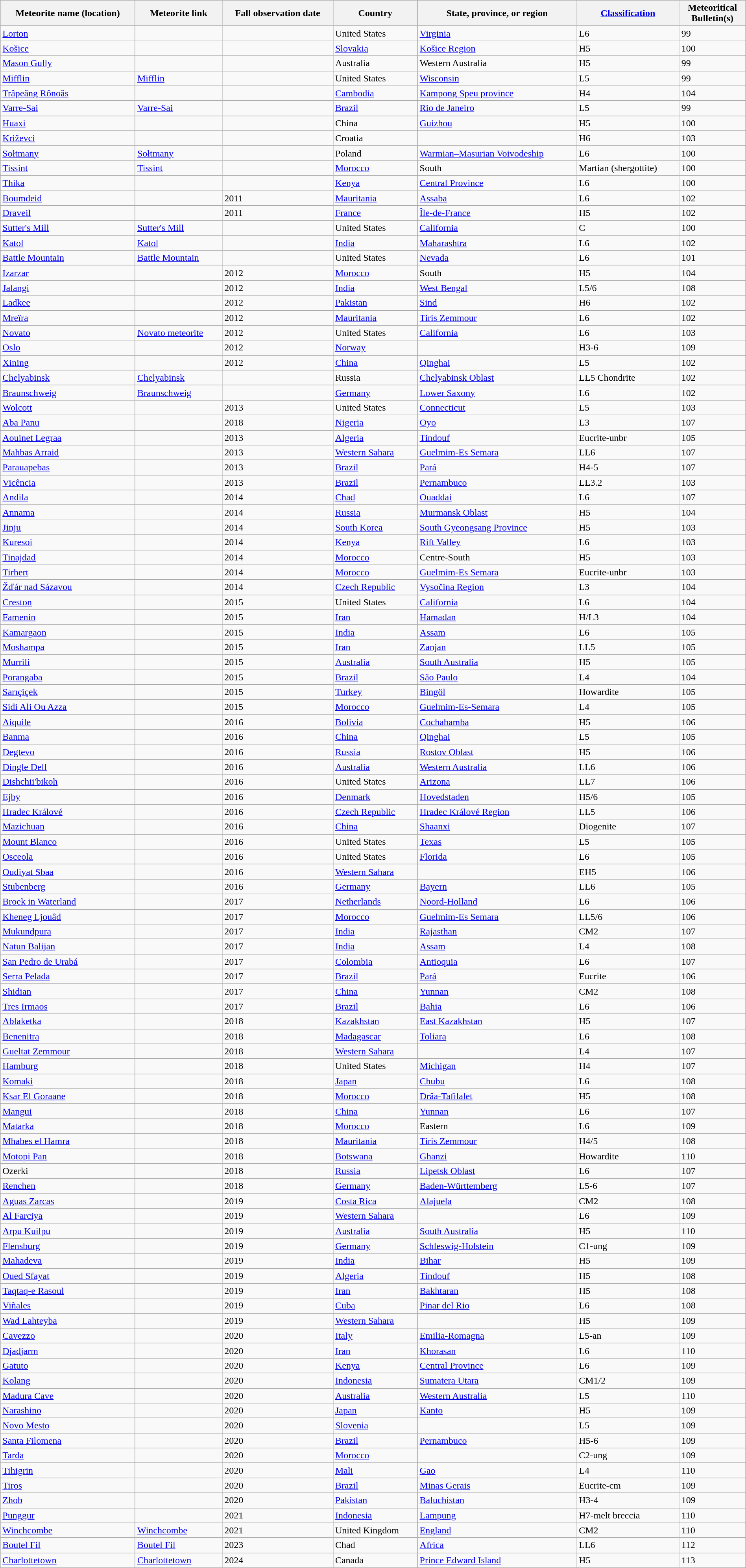<table class="wikitable sortable" style="width:100%;margin:0.5em 0;">
<tr>
<th scope="col">Meteorite name (location)</th>
<th scope="col">Meteorite link</th>
<th scope="col">Fall observation date</th>
<th scope="col">Country</th>
<th scope="col">State, province, or region</th>
<th scope="col"><a href='#'>Classification</a></th>
<th scope="col">Meteoritical<br> Bulletin(s)</th>
</tr>
<tr id="x-Lorton">
<td><a href='#'>Lorton</a></td>
<td></td>
<td></td>
<td>United States</td>
<td><a href='#'>Virginia</a></td>
<td>L6</td>
<td>99 </td>
</tr>
<tr id="x-Košice">
<td><a href='#'>Košice</a></td>
<td></td>
<td></td>
<td><a href='#'>Slovakia</a></td>
<td><a href='#'>Košice Region</a></td>
<td>H5</td>
<td>100 </td>
</tr>
<tr id="x-Mason-Gully">
<td><a href='#'>Mason Gully</a></td>
<td></td>
<td></td>
<td>Australia</td>
<td>Western Australia</td>
<td>H5</td>
<td>99 </td>
</tr>
<tr id="x-Mifflin">
<td><a href='#'>Mifflin</a></td>
<td><a href='#'>Mifflin</a></td>
<td></td>
<td>United States</td>
<td><a href='#'>Wisconsin</a></td>
<td>L5</td>
<td>99 </td>
</tr>
<tr id="x-Trâpeăng Rônoăs">
<td><a href='#'>Trâpeăng Rônoăs</a></td>
<td></td>
<td></td>
<td><a href='#'>Cambodia</a></td>
<td><a href='#'>Kampong Speu province</a></td>
<td>H4</td>
<td>104 </td>
</tr>
<tr id="x-Varre-Sai">
<td><a href='#'>Varre-Sai</a></td>
<td><a href='#'>Varre-Sai</a></td>
<td></td>
<td><a href='#'>Brazil</a></td>
<td><a href='#'>Rio de Janeiro</a></td>
<td>L5</td>
<td>99 </td>
</tr>
<tr id="x-Huaxi">
<td><a href='#'>Huaxi</a></td>
<td></td>
<td></td>
<td>China</td>
<td><a href='#'>Guizhou</a></td>
<td>H5</td>
<td>100 </td>
</tr>
<tr id="x-Krizevci">
<td><a href='#'>Križevci</a></td>
<td></td>
<td></td>
<td>Croatia</td>
<td></td>
<td>H6</td>
<td>103 </td>
</tr>
<tr id="x-Sołtmany">
<td><a href='#'>Sołtmany</a></td>
<td><a href='#'>Sołtmany</a></td>
<td></td>
<td>Poland</td>
<td><a href='#'>Warmian–Masurian Voivodeship</a></td>
<td>L6</td>
<td>100 </td>
</tr>
<tr id="x-Tissint">
<td><a href='#'>Tissint</a></td>
<td><a href='#'>Tissint</a></td>
<td></td>
<td><a href='#'>Morocco</a></td>
<td>South</td>
<td>Martian (shergottite)</td>
<td>100 </td>
</tr>
<tr id="x-Thika">
<td><a href='#'>Thika</a></td>
<td></td>
<td></td>
<td><a href='#'>Kenya</a></td>
<td><a href='#'>Central Province</a></td>
<td>L6</td>
<td>100 </td>
</tr>
<tr id="x-Boumdeid (2011)">
<td><a href='#'>Boumdeid</a></td>
<td></td>
<td>2011</td>
<td><a href='#'>Mauritania</a></td>
<td><a href='#'>Assaba</a></td>
<td>L6</td>
<td>102 </td>
</tr>
<tr id="x-Draveil">
<td><a href='#'>Draveil</a></td>
<td></td>
<td>2011</td>
<td><a href='#'>France</a></td>
<td><a href='#'>Île-de-France</a></td>
<td>H5</td>
<td>102 </td>
</tr>
<tr id="x-Sutter-s-Mill">
<td><a href='#'>Sutter's Mill</a></td>
<td><a href='#'>Sutter's Mill</a></td>
<td></td>
<td>United States</td>
<td><a href='#'>California</a></td>
<td>C</td>
<td>100 </td>
</tr>
<tr id="x-Katol">
<td><a href='#'>Katol</a></td>
<td><a href='#'>Katol</a></td>
<td></td>
<td><a href='#'>India</a></td>
<td><a href='#'>Maharashtra</a></td>
<td>L6</td>
<td>102</td>
</tr>
<tr id="x-Battle-Mountain-Nevada">
<td><a href='#'>Battle Mountain</a></td>
<td><a href='#'>Battle Mountain</a></td>
<td></td>
<td>United States</td>
<td><a href='#'>Nevada</a></td>
<td>L6</td>
<td>101 </td>
</tr>
<tr id="x-Izarzar">
<td><a href='#'>Izarzar</a></td>
<td></td>
<td>2012</td>
<td><a href='#'>Morocco</a></td>
<td>South</td>
<td>H5</td>
<td>104 </td>
</tr>
<tr id="x-Jalangi">
<td><a href='#'>Jalangi</a></td>
<td></td>
<td>2012</td>
<td><a href='#'>India</a></td>
<td><a href='#'>West Bengal</a></td>
<td>L5/6</td>
<td>108 </td>
</tr>
<tr id="x-Ladkee">
<td><a href='#'>Ladkee</a></td>
<td></td>
<td>2012</td>
<td><a href='#'>Pakistan</a></td>
<td><a href='#'>Sind</a></td>
<td>H6</td>
<td>102 </td>
</tr>
<tr id="x-Mreïra">
<td><a href='#'>Mreïra</a></td>
<td></td>
<td>2012</td>
<td><a href='#'>Mauritania</a></td>
<td><a href='#'>Tiris Zemmour</a></td>
<td>L6</td>
<td>102 </td>
</tr>
<tr id="x-Novato">
<td><a href='#'>Novato</a></td>
<td><a href='#'>Novato meteorite</a></td>
<td>2012</td>
<td>United States</td>
<td><a href='#'>California</a></td>
<td>L6</td>
<td>103 </td>
</tr>
<tr id="x-Oslo">
<td><a href='#'>Oslo</a></td>
<td></td>
<td>2012</td>
<td><a href='#'>Norway</a></td>
<td></td>
<td>H3-6</td>
<td>109 </td>
</tr>
<tr id="x-Xining">
<td><a href='#'>Xining</a></td>
<td></td>
<td>2012</td>
<td><a href='#'>China</a></td>
<td><a href='#'>Qinghai</a></td>
<td>L5</td>
<td>102 </td>
</tr>
<tr id="x-Chelyabinsk">
<td><a href='#'>Chelyabinsk</a></td>
<td><a href='#'>Chelyabinsk</a></td>
<td></td>
<td>Russia</td>
<td><a href='#'>Chelyabinsk Oblast</a></td>
<td>LL5 Chondrite</td>
<td>102 </td>
</tr>
<tr id="x-Braunschweig">
<td><a href='#'>Braunschweig</a></td>
<td><a href='#'>Braunschweig</a></td>
<td></td>
<td><a href='#'>Germany</a></td>
<td><a href='#'>Lower Saxony</a></td>
<td>L6</td>
<td>102</td>
</tr>
<tr id="x-Wolcott">
<td><a href='#'>Wolcott</a></td>
<td></td>
<td>2013</td>
<td>United States</td>
<td><a href='#'>Connecticut</a></td>
<td>L5</td>
<td>103 </td>
</tr>
<tr id="x-Aba Panu">
<td><a href='#'>Aba Panu</a></td>
<td></td>
<td>2018</td>
<td><a href='#'>Nigeria</a></td>
<td><a href='#'>Oyo</a></td>
<td>L3</td>
<td>107 </td>
</tr>
<tr id="x-Aouinet Legraa">
<td><a href='#'>Aouinet Legraa</a></td>
<td></td>
<td>2013</td>
<td><a href='#'>Algeria</a></td>
<td><a href='#'>Tindouf</a></td>
<td>Eucrite-unbr</td>
<td>105 </td>
</tr>
<tr id="x-Mahbas Arraid">
<td><a href='#'>Mahbas Arraid</a></td>
<td></td>
<td>2013</td>
<td><a href='#'>Western Sahara</a></td>
<td><a href='#'>Guelmim-Es Semara</a></td>
<td>LL6</td>
<td>107 </td>
</tr>
<tr id="x-Parauapebas">
<td><a href='#'>Parauapebas</a></td>
<td></td>
<td>2013</td>
<td><a href='#'>Brazil</a></td>
<td><a href='#'>Pará</a></td>
<td>H4-5</td>
<td>107 </td>
</tr>
<tr id="x-Vicência">
<td><a href='#'>Vicência</a></td>
<td></td>
<td>2013</td>
<td><a href='#'>Brazil</a></td>
<td><a href='#'>Pernambuco</a></td>
<td>LL3.2</td>
<td>103 </td>
</tr>
<tr id="x-Andila">
<td><a href='#'>Andila</a></td>
<td></td>
<td>2014</td>
<td><a href='#'>Chad</a></td>
<td><a href='#'>Ouaddai</a></td>
<td>L6</td>
<td>107 </td>
</tr>
<tr id="x-Annama">
<td><a href='#'>Annama</a></td>
<td></td>
<td>2014</td>
<td><a href='#'>Russia</a></td>
<td><a href='#'>Murmansk Oblast</a></td>
<td>H5</td>
<td>104 </td>
</tr>
<tr id="x-Jinju">
<td><a href='#'>Jinju</a></td>
<td></td>
<td>2014</td>
<td><a href='#'>South Korea</a></td>
<td><a href='#'>South Gyeongsang Province</a></td>
<td>H5</td>
<td>103 </td>
</tr>
<tr id="x-Kuresoi">
<td><a href='#'>Kuresoi</a></td>
<td></td>
<td>2014</td>
<td><a href='#'>Kenya</a></td>
<td><a href='#'>Rift Valley</a></td>
<td>L6</td>
<td>103 </td>
</tr>
<tr id="x-Tinajdad">
<td><a href='#'>Tinajdad</a></td>
<td></td>
<td>2014</td>
<td><a href='#'>Morocco</a></td>
<td>Centre-South</td>
<td>H5</td>
<td>103 </td>
</tr>
<tr id="x-Tirhert">
<td><a href='#'>Tirhert</a></td>
<td></td>
<td>2014</td>
<td><a href='#'>Morocco</a></td>
<td><a href='#'>Guelmim-Es Semara</a></td>
<td>Eucrite-unbr</td>
<td>103 </td>
</tr>
<tr id="x-Žďár nad Sázavou">
<td><a href='#'>Žďár nad Sázavou</a></td>
<td></td>
<td>2014</td>
<td><a href='#'>Czech Republic</a></td>
<td><a href='#'>Vysočina Region</a></td>
<td>L3</td>
<td>104 </td>
</tr>
<tr id="x-Creston">
<td><a href='#'>Creston</a></td>
<td></td>
<td>2015</td>
<td>United States</td>
<td><a href='#'>California</a></td>
<td>L6</td>
<td>104 </td>
</tr>
<tr id="x-Famenin">
<td><a href='#'>Famenin</a></td>
<td></td>
<td>2015</td>
<td><a href='#'>Iran</a></td>
<td><a href='#'>Hamadan</a></td>
<td>H/L3</td>
<td>104 </td>
</tr>
<tr id="x-Kamargaon">
<td><a href='#'>Kamargaon</a></td>
<td></td>
<td>2015</td>
<td><a href='#'>India</a></td>
<td><a href='#'>Assam</a></td>
<td>L6</td>
<td>105 </td>
</tr>
<tr id="x-Moshampa">
<td><a href='#'>Moshampa</a></td>
<td></td>
<td>2015</td>
<td><a href='#'>Iran</a></td>
<td><a href='#'>Zanjan</a></td>
<td>LL5</td>
<td>105 </td>
</tr>
<tr id="x-Murrili">
<td><a href='#'>Murrili</a></td>
<td></td>
<td>2015</td>
<td><a href='#'>Australia</a></td>
<td><a href='#'>South Australia</a></td>
<td>H5</td>
<td>105 </td>
</tr>
<tr id="x-Porangaba">
<td><a href='#'>Porangaba</a></td>
<td></td>
<td>2015</td>
<td><a href='#'>Brazil</a></td>
<td><a href='#'>São Paulo</a></td>
<td>L4</td>
<td>104 </td>
</tr>
<tr id="x-Sariçiçek">
<td><a href='#'>Sarıçiçek</a></td>
<td></td>
<td>2015</td>
<td><a href='#'>Turkey</a></td>
<td><a href='#'>Bingöl</a></td>
<td>Howardite</td>
<td>105 </td>
</tr>
<tr id="x-Sidi Ali Ou Azza">
<td><a href='#'>Sidi Ali Ou Azza</a></td>
<td></td>
<td>2015</td>
<td><a href='#'>Morocco</a></td>
<td><a href='#'>Guelmim-Es-Semara</a></td>
<td>L4</td>
<td>105 </td>
</tr>
<tr id="x-Aiquile">
<td><a href='#'>Aiquile</a></td>
<td></td>
<td>2016</td>
<td><a href='#'>Bolivia</a></td>
<td><a href='#'>Cochabamba</a></td>
<td>H5</td>
<td>106 </td>
</tr>
<tr id="x-Banma">
<td><a href='#'>Banma</a></td>
<td></td>
<td>2016</td>
<td><a href='#'>China</a></td>
<td><a href='#'>Qinghai</a></td>
<td>L5</td>
<td>105 </td>
</tr>
<tr id="x-Degtevo">
<td><a href='#'>Degtevo</a></td>
<td></td>
<td>2016</td>
<td><a href='#'>Russia</a></td>
<td><a href='#'>Rostov Oblast</a></td>
<td>H5</td>
<td>106 </td>
</tr>
<tr id="x-Dingle Dell">
<td><a href='#'>Dingle Dell</a></td>
<td></td>
<td>2016</td>
<td><a href='#'>Australia</a></td>
<td><a href='#'>Western Australia</a></td>
<td>LL6</td>
<td>106 </td>
</tr>
<tr id="x-Dishchii'bikoh">
<td><a href='#'>Dishchii'bikoh</a></td>
<td></td>
<td>2016</td>
<td>United States</td>
<td><a href='#'>Arizona</a></td>
<td>LL7</td>
<td>106 </td>
</tr>
<tr id="x-Ejby">
<td><a href='#'>Ejby</a></td>
<td></td>
<td>2016</td>
<td><a href='#'>Denmark</a></td>
<td><a href='#'>Hovedstaden</a></td>
<td>H5/6</td>
<td>105 </td>
</tr>
<tr id="x-Hradec Králové">
<td><a href='#'>Hradec Králové</a></td>
<td></td>
<td>2016</td>
<td><a href='#'>Czech Republic</a></td>
<td><a href='#'>Hradec Králové Region</a></td>
<td>LL5</td>
<td>106 </td>
</tr>
<tr id="x-Mazichuan">
<td><a href='#'>Mazichuan</a></td>
<td></td>
<td>2016</td>
<td><a href='#'>China</a></td>
<td><a href='#'>Shaanxi</a></td>
<td>Diogenite</td>
<td>107 </td>
</tr>
<tr id="x-Mount Blanco">
<td><a href='#'>Mount Blanco</a></td>
<td></td>
<td>2016</td>
<td>United States</td>
<td><a href='#'>Texas</a></td>
<td>L5</td>
<td>105 </td>
</tr>
<tr id="x-Osceola">
<td><a href='#'>Osceola</a></td>
<td></td>
<td>2016</td>
<td>United States</td>
<td><a href='#'>Florida</a></td>
<td>L6</td>
<td>105 </td>
</tr>
<tr id="x-Oudiyat Sbaa">
<td><a href='#'>Oudiyat Sbaa</a></td>
<td></td>
<td>2016</td>
<td><a href='#'>Western Sahara</a></td>
<td></td>
<td>EH5</td>
<td>106 </td>
</tr>
<tr id="x-Stubenberg">
<td><a href='#'>Stubenberg</a></td>
<td></td>
<td>2016</td>
<td><a href='#'>Germany</a></td>
<td><a href='#'>Bayern</a></td>
<td>LL6</td>
<td>105 </td>
</tr>
<tr id="x-Broek in Waterland">
<td><a href='#'>Broek in Waterland</a></td>
<td></td>
<td>2017</td>
<td><a href='#'>Netherlands</a></td>
<td><a href='#'>Noord-Holland</a></td>
<td>L6</td>
<td>106 </td>
</tr>
<tr id="x-Kheneg Ljouâd">
<td><a href='#'>Kheneg Ljouâd</a></td>
<td></td>
<td>2017</td>
<td><a href='#'>Morocco</a></td>
<td><a href='#'>Guelmim-Es Semara</a></td>
<td>LL5/6</td>
<td>106 </td>
</tr>
<tr id="x-Mukundpura">
<td><a href='#'>Mukundpura</a></td>
<td></td>
<td>2017</td>
<td><a href='#'>India</a></td>
<td><a href='#'>Rajasthan</a></td>
<td>CM2</td>
<td>107 </td>
</tr>
<tr id="x-Natun Balijan">
<td><a href='#'>Natun Balijan</a></td>
<td></td>
<td>2017</td>
<td><a href='#'>India</a></td>
<td><a href='#'>Assam</a></td>
<td>L4</td>
<td>108 </td>
</tr>
<tr id="x-San Pedro de Urabá">
<td><a href='#'>San Pedro de Urabá</a></td>
<td></td>
<td>2017</td>
<td><a href='#'>Colombia</a></td>
<td><a href='#'>Antioquia</a></td>
<td>L6</td>
<td>107 </td>
</tr>
<tr id="x-Serra Pelada">
<td><a href='#'>Serra Pelada</a></td>
<td></td>
<td>2017</td>
<td><a href='#'>Brazil</a></td>
<td><a href='#'>Pará</a></td>
<td>Eucrite</td>
<td>106 </td>
</tr>
<tr id="x-Shidian">
<td><a href='#'>Shidian</a></td>
<td></td>
<td>2017</td>
<td><a href='#'>China</a></td>
<td><a href='#'>Yunnan</a></td>
<td>CM2</td>
<td>108 </td>
</tr>
<tr id="x-Tres Irmaos">
<td><a href='#'>Tres Irmaos</a></td>
<td></td>
<td>2017</td>
<td><a href='#'>Brazil</a></td>
<td><a href='#'>Bahia</a></td>
<td>L6</td>
<td>106 </td>
</tr>
<tr id="x-Ablaketka">
<td><a href='#'>Ablaketka</a></td>
<td></td>
<td>2018</td>
<td><a href='#'>Kazakhstan</a></td>
<td><a href='#'>East Kazakhstan</a></td>
<td>H5</td>
<td>107 </td>
</tr>
<tr id="x-Benenitra">
<td><a href='#'>Benenitra</a></td>
<td></td>
<td>2018</td>
<td><a href='#'>Madagascar</a></td>
<td><a href='#'>Toliara</a></td>
<td>L6</td>
<td>108 </td>
</tr>
<tr id="x-Gueltat Zemmour">
<td><a href='#'>Gueltat Zemmour</a></td>
<td></td>
<td>2018</td>
<td><a href='#'>Western Sahara</a></td>
<td></td>
<td>L4</td>
<td>107 </td>
</tr>
<tr id="x-Hamburg">
<td><a href='#'>Hamburg</a></td>
<td></td>
<td>2018</td>
<td>United States</td>
<td><a href='#'>Michigan</a></td>
<td>H4</td>
<td>107 </td>
</tr>
<tr id="x-Komaki">
<td><a href='#'>Komaki</a></td>
<td></td>
<td>2018</td>
<td><a href='#'>Japan</a></td>
<td><a href='#'>Chubu</a></td>
<td>L6</td>
<td>108 </td>
</tr>
<tr id="x-Ksar El Goraane">
<td><a href='#'>Ksar El Goraane</a></td>
<td></td>
<td>2018</td>
<td><a href='#'>Morocco</a></td>
<td><a href='#'>Drâa-Tafilalet</a></td>
<td>H5</td>
<td>108 </td>
</tr>
<tr id="x-Mangui">
<td><a href='#'>Mangui</a></td>
<td></td>
<td>2018</td>
<td><a href='#'>China</a></td>
<td><a href='#'>Yunnan</a></td>
<td>L6</td>
<td>107 </td>
</tr>
<tr id="x-Matarka">
<td><a href='#'>Matarka</a></td>
<td></td>
<td>2018</td>
<td><a href='#'>Morocco</a></td>
<td>Eastern</td>
<td>L6</td>
<td>109 </td>
</tr>
<tr id="x-Mhabes el Hamra">
<td><a href='#'>Mhabes el Hamra</a></td>
<td></td>
<td>2018</td>
<td><a href='#'>Mauritania</a></td>
<td><a href='#'>Tiris Zemmour</a></td>
<td>H4/5</td>
<td>108 </td>
</tr>
<tr id="x-Motopi Pan">
<td><a href='#'>Motopi Pan</a></td>
<td></td>
<td>2018</td>
<td><a href='#'>Botswana</a></td>
<td><a href='#'>Ghanzi</a></td>
<td>Howardite</td>
<td>110 </td>
</tr>
<tr id="x-Ozerki">
<td>Ozerki</td>
<td></td>
<td>2018</td>
<td><a href='#'>Russia</a></td>
<td><a href='#'>Lipetsk Oblast</a></td>
<td>L6</td>
<td>107 </td>
</tr>
<tr id="x-Renchen">
<td><a href='#'>Renchen</a></td>
<td></td>
<td>2018</td>
<td><a href='#'>Germany</a></td>
<td><a href='#'>Baden-Württemberg</a></td>
<td>L5-6</td>
<td>107 </td>
</tr>
<tr id="x-Aguas Zarcas">
<td><a href='#'>Aguas Zarcas</a></td>
<td></td>
<td>2019</td>
<td><a href='#'>Costa Rica</a></td>
<td><a href='#'>Alajuela</a></td>
<td>CM2</td>
<td>108 </td>
</tr>
<tr id="x-Al Farciya">
<td><a href='#'>Al Farciya</a></td>
<td></td>
<td>2019</td>
<td><a href='#'>Western Sahara</a></td>
<td></td>
<td>L6</td>
<td>109 </td>
</tr>
<tr id="x-Arpu Kuilpu">
<td><a href='#'>Arpu Kuilpu</a></td>
<td></td>
<td>2019</td>
<td><a href='#'>Australia</a></td>
<td><a href='#'>South Australia</a></td>
<td>H5</td>
<td>110 </td>
</tr>
<tr id="x-Flensburg">
<td><a href='#'>Flensburg</a></td>
<td></td>
<td>2019</td>
<td><a href='#'>Germany</a></td>
<td><a href='#'>Schleswig-Holstein</a></td>
<td>C1-ung</td>
<td>109 </td>
</tr>
<tr id="x-Mahadeva">
<td><a href='#'>Mahadeva</a></td>
<td></td>
<td>2019</td>
<td><a href='#'>India</a></td>
<td><a href='#'>Bihar</a></td>
<td>H5</td>
<td>109 </td>
</tr>
<tr id="x-Oued Sfayat">
<td><a href='#'>Oued Sfayat</a></td>
<td></td>
<td>2019</td>
<td><a href='#'>Algeria</a></td>
<td><a href='#'>Tindouf</a></td>
<td>H5</td>
<td>108 </td>
</tr>
<tr id="x-Taqtaq-e Rasoul">
<td><a href='#'>Taqtaq-e Rasoul</a></td>
<td></td>
<td>2019</td>
<td><a href='#'>Iran</a></td>
<td><a href='#'>Bakhtaran</a></td>
<td>H5</td>
<td>108 </td>
</tr>
<tr id="x-Viñales">
<td><a href='#'>Viñales</a></td>
<td></td>
<td>2019</td>
<td><a href='#'>Cuba</a></td>
<td><a href='#'>Pinar del Rio</a></td>
<td>L6</td>
<td>108 </td>
</tr>
<tr id="x-Wad Lahteyba">
<td><a href='#'>Wad Lahteyba</a></td>
<td></td>
<td>2019</td>
<td><a href='#'>Western Sahara</a></td>
<td></td>
<td>H5</td>
<td>109 </td>
</tr>
<tr id="x-Cavezzo">
<td><a href='#'>Cavezzo</a></td>
<td></td>
<td>2020</td>
<td><a href='#'>Italy</a></td>
<td><a href='#'>Emilia-Romagna</a></td>
<td>L5-an</td>
<td>109 </td>
</tr>
<tr id="x-Djadjarm">
<td><a href='#'>Djadjarm</a></td>
<td></td>
<td>2020</td>
<td><a href='#'>Iran</a></td>
<td><a href='#'>Khorasan</a></td>
<td>L6</td>
<td>110 </td>
</tr>
<tr id="x-Gatuto">
<td><a href='#'>Gatuto</a></td>
<td></td>
<td>2020</td>
<td><a href='#'>Kenya</a></td>
<td><a href='#'>Central Province</a></td>
<td>L6</td>
<td>109 </td>
</tr>
<tr id="x-Kolang">
<td><a href='#'>Kolang</a></td>
<td></td>
<td>2020</td>
<td><a href='#'>Indonesia</a></td>
<td><a href='#'>Sumatera Utara</a></td>
<td>CM1/2</td>
<td>109 </td>
</tr>
<tr id="x-Madura Cave">
<td><a href='#'>Madura Cave</a></td>
<td></td>
<td>2020</td>
<td><a href='#'>Australia</a></td>
<td><a href='#'>Western Australia</a></td>
<td>L5</td>
<td>110 </td>
</tr>
<tr id="x-Narashino">
<td><a href='#'>Narashino</a></td>
<td></td>
<td>2020</td>
<td><a href='#'>Japan</a></td>
<td><a href='#'>Kanto</a></td>
<td>H5</td>
<td>109 </td>
</tr>
<tr id="x-Novo Mesto">
<td><a href='#'>Novo Mesto</a></td>
<td></td>
<td>2020</td>
<td><a href='#'>Slovenia</a></td>
<td></td>
<td>L5</td>
<td>109 </td>
</tr>
<tr id="x-Santa Filomena">
<td><a href='#'>Santa Filomena</a></td>
<td></td>
<td>2020</td>
<td><a href='#'>Brazil</a></td>
<td><a href='#'>Pernambuco</a></td>
<td>H5-6</td>
<td>109 </td>
</tr>
<tr id="x-Tarda">
<td><a href='#'>Tarda</a></td>
<td></td>
<td>2020</td>
<td><a href='#'>Morocco</a></td>
<td></td>
<td>C2-ung</td>
<td>109 </td>
</tr>
<tr id="x-Tihigrin">
<td><a href='#'>Tihigrin</a></td>
<td></td>
<td>2020</td>
<td><a href='#'>Mali</a></td>
<td><a href='#'>Gao</a></td>
<td>L4</td>
<td>110 </td>
</tr>
<tr id="x-Tiros">
<td><a href='#'>Tiros</a></td>
<td></td>
<td>2020</td>
<td><a href='#'>Brazil</a></td>
<td><a href='#'>Minas Gerais</a></td>
<td>Eucrite-cm</td>
<td>109 </td>
</tr>
<tr id="x-Zhob">
<td><a href='#'>Zhob</a></td>
<td></td>
<td>2020</td>
<td><a href='#'>Pakistan</a></td>
<td><a href='#'>Baluchistan</a></td>
<td>H3-4</td>
<td>109 </td>
</tr>
<tr id="x-Punggur">
<td><a href='#'>Punggur</a></td>
<td></td>
<td>2021</td>
<td><a href='#'>Indonesia</a></td>
<td><a href='#'>Lampung</a></td>
<td>H7-melt breccia</td>
<td>110 </td>
</tr>
<tr id="x-Winchcombe">
<td><a href='#'>Winchcombe</a></td>
<td><a href='#'>Winchcombe</a></td>
<td>2021</td>
<td>United Kingdom</td>
<td><a href='#'>England</a></td>
<td>CM2</td>
<td>110 </td>
</tr>
<tr id="x-Boutel Fil">
<td><a href='#'>Boutel Fil</a></td>
<td><a href='#'>Boutel Fil</a></td>
<td>2023</td>
<td>Chad</td>
<td><a href='#'>Africa</a></td>
<td>LL6</td>
<td>112 </td>
</tr>
<tr id="x-Charlottetown ">
<td><a href='#'>Charlottetown</a></td>
<td><a href='#'>Charlottetown</a></td>
<td>2024</td>
<td>Canada</td>
<td><a href='#'>Prince Edward Island</a></td>
<td>H5</td>
<td>113 </td>
</tr>
</table>
